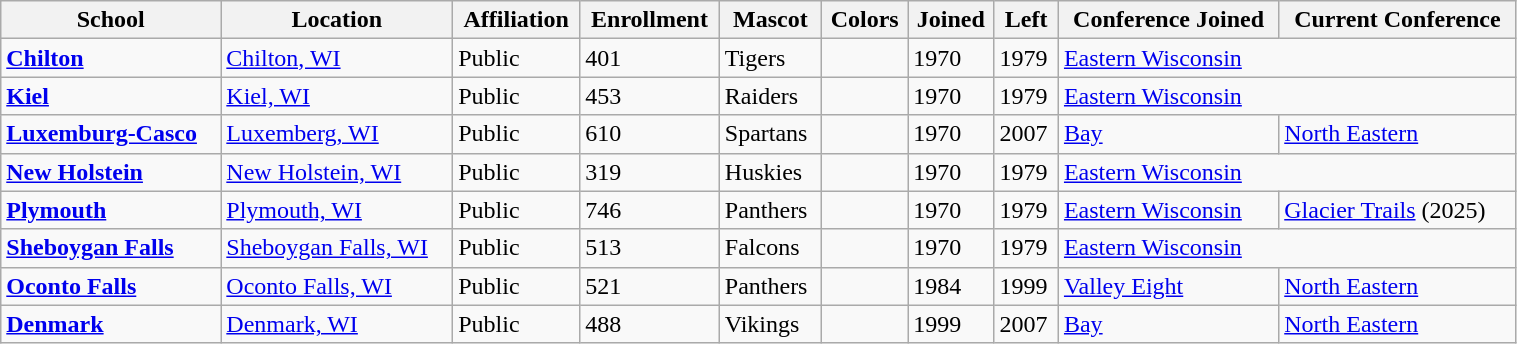<table class="wikitable sortable" width="80%">
<tr>
<th align=center bgcolor="#e5e5e5"><strong>School</strong></th>
<th>Location</th>
<th>Affiliation</th>
<th>Enrollment</th>
<th>Mascot</th>
<th>Colors</th>
<th align="center" bgcolor="#e5e5e5"><strong>Joined</strong></th>
<th align="center" bgcolor="#e5e5e5"><strong>Left</strong></th>
<th>Conference Joined</th>
<th align="center" bgcolor="#e5e5e5"><strong>Current Conference</strong></th>
</tr>
<tr>
<td><a href='#'><strong>Chilton</strong></a></td>
<td><a href='#'>Chilton, WI</a></td>
<td>Public</td>
<td>401</td>
<td>Tigers</td>
<td> </td>
<td>1970</td>
<td>1979</td>
<td colspan="2"><a href='#'>Eastern Wisconsin</a></td>
</tr>
<tr>
<td><a href='#'><strong>Kiel</strong></a></td>
<td><a href='#'>Kiel, WI</a></td>
<td>Public</td>
<td>453</td>
<td>Raiders</td>
<td> </td>
<td>1970</td>
<td>1979</td>
<td colspan="2"><a href='#'>Eastern Wisconsin</a></td>
</tr>
<tr>
<td><a href='#'><strong>Luxemburg-Casco</strong></a></td>
<td><a href='#'>Luxemberg, WI</a></td>
<td>Public</td>
<td>610</td>
<td>Spartans</td>
<td> </td>
<td>1970</td>
<td>2007</td>
<td><a href='#'>Bay</a></td>
<td><a href='#'>North Eastern</a></td>
</tr>
<tr>
<td><a href='#'><strong>New Holstein</strong></a></td>
<td><a href='#'>New Holstein, WI</a></td>
<td>Public</td>
<td>319</td>
<td>Huskies</td>
<td> </td>
<td>1970</td>
<td>1979</td>
<td colspan="2"><a href='#'>Eastern Wisconsin</a></td>
</tr>
<tr>
<td><a href='#'><strong>Plymouth</strong></a></td>
<td><a href='#'>Plymouth, WI</a></td>
<td>Public</td>
<td>746</td>
<td>Panthers</td>
<td> </td>
<td>1970</td>
<td>1979</td>
<td><a href='#'>Eastern Wisconsin</a></td>
<td><a href='#'>Glacier Trails</a> (2025)</td>
</tr>
<tr>
<td><a href='#'><strong>Sheboygan Falls</strong></a></td>
<td><a href='#'>Sheboygan Falls, WI</a></td>
<td>Public</td>
<td>513</td>
<td>Falcons</td>
<td> </td>
<td>1970</td>
<td>1979</td>
<td colspan="2"><a href='#'>Eastern Wisconsin</a></td>
</tr>
<tr>
<td><a href='#'><strong>Oconto Falls</strong></a></td>
<td><a href='#'>Oconto Falls, WI</a></td>
<td>Public</td>
<td>521</td>
<td>Panthers</td>
<td> </td>
<td>1984</td>
<td>1999</td>
<td><a href='#'>Valley Eight</a></td>
<td><a href='#'>North Eastern</a></td>
</tr>
<tr>
<td><a href='#'><strong>Denmark</strong></a></td>
<td><a href='#'>Denmark, WI</a></td>
<td>Public</td>
<td>488</td>
<td>Vikings</td>
<td> </td>
<td>1999</td>
<td>2007</td>
<td><a href='#'>Bay</a></td>
<td><a href='#'>North Eastern</a></td>
</tr>
</table>
